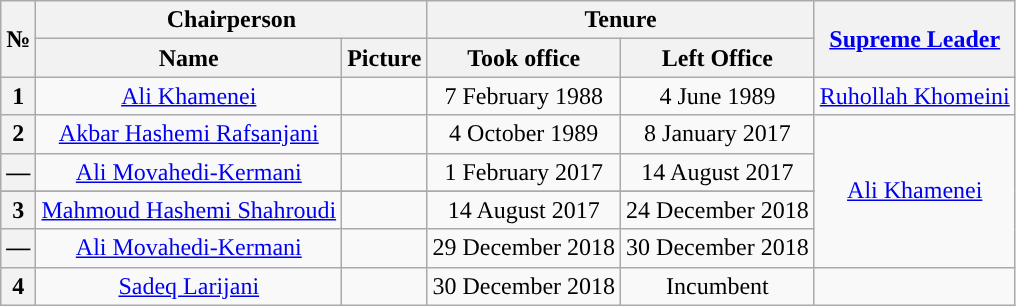<table class="wikitable" style="text-align:center;">
<tr>
<th rowspan=2>№</th>
<th colspan=2>Chairperson</th>
<th colspan=2>Tenure</th>
<th rowspan=2><a href='#'>Supreme Leader</a></th>
</tr>
<tr>
<th>Name</th>
<th>Picture</th>
<th>Took office</th>
<th>Left Office</th>
</tr>
<tr>
<th style="background:">1</th>
<td><a href='#'>Ali Khamenei</a></td>
<td></td>
<td>7 February 1988</td>
<td>4 June 1989</td>
<td><a href='#'>Ruhollah Khomeini</a></td>
</tr>
<tr>
<th style="background:">2</th>
<td><a href='#'>Akbar Hashemi Rafsanjani</a></td>
<td></td>
<td>4 October 1989</td>
<td>8 January 2017<br></td>
<td rowspan=5><a href='#'>Ali Khamenei</a></td>
</tr>
<tr>
<th style="background:">—</th>
<td><a href='#'>Ali Movahedi-Kermani</a></td>
<td></td>
<td>1 February 2017</td>
<td>14 August 2017</td>
</tr>
<tr>
</tr>
<tr>
<th style="background:">3</th>
<td><a href='#'>Mahmoud Hashemi Shahroudi</a></td>
<td></td>
<td>14 August 2017</td>
<td>24 December 2018<br></td>
</tr>
<tr>
<th style="background:">—</th>
<td><a href='#'>Ali Movahedi-Kermani</a></td>
<td></td>
<td>29 December 2018</td>
<td>30 December 2018</td>
</tr>
<tr>
<th style="background:">4</th>
<td><a href='#'>Sadeq Larijani</a></td>
<td></td>
<td>30 December 2018</td>
<td>Incumbent</td>
</tr>
</table>
